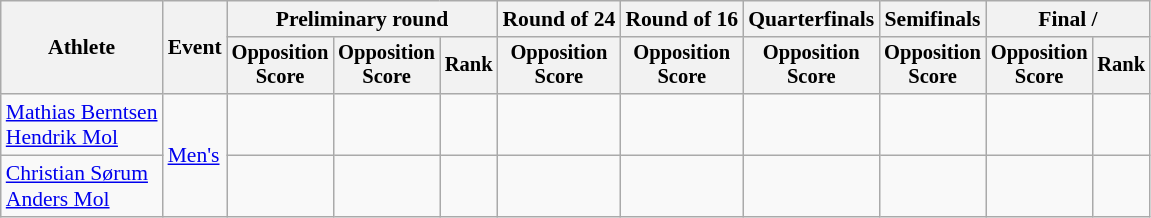<table class=wikitable style=font-size:90%;text-align:center>
<tr>
<th rowspan=2>Athlete</th>
<th rowspan=2>Event</th>
<th colspan=3>Preliminary round</th>
<th>Round of 24</th>
<th>Round of 16</th>
<th>Quarterfinals</th>
<th>Semifinals</th>
<th colspan=2>Final / </th>
</tr>
<tr style=font-size:95%>
<th>Opposition<br>Score</th>
<th>Opposition<br>Score</th>
<th>Rank</th>
<th>Opposition<br>Score</th>
<th>Opposition<br>Score</th>
<th>Opposition<br>Score</th>
<th>Opposition<br>Score</th>
<th>Opposition<br>Score</th>
<th>Rank</th>
</tr>
<tr>
<td align=left><a href='#'>Mathias Berntsen</a><br><a href='#'>Hendrik Mol</a></td>
<td align=left rowspan=2><a href='#'>Men's</a></td>
<td></td>
<td></td>
<td></td>
<td></td>
<td></td>
<td></td>
<td></td>
<td></td>
<td></td>
</tr>
<tr>
<td align=left><a href='#'>Christian Sørum</a><br><a href='#'>Anders Mol</a></td>
<td></td>
<td></td>
<td></td>
<td></td>
<td></td>
<td></td>
<td></td>
<td></td>
<td></td>
</tr>
</table>
